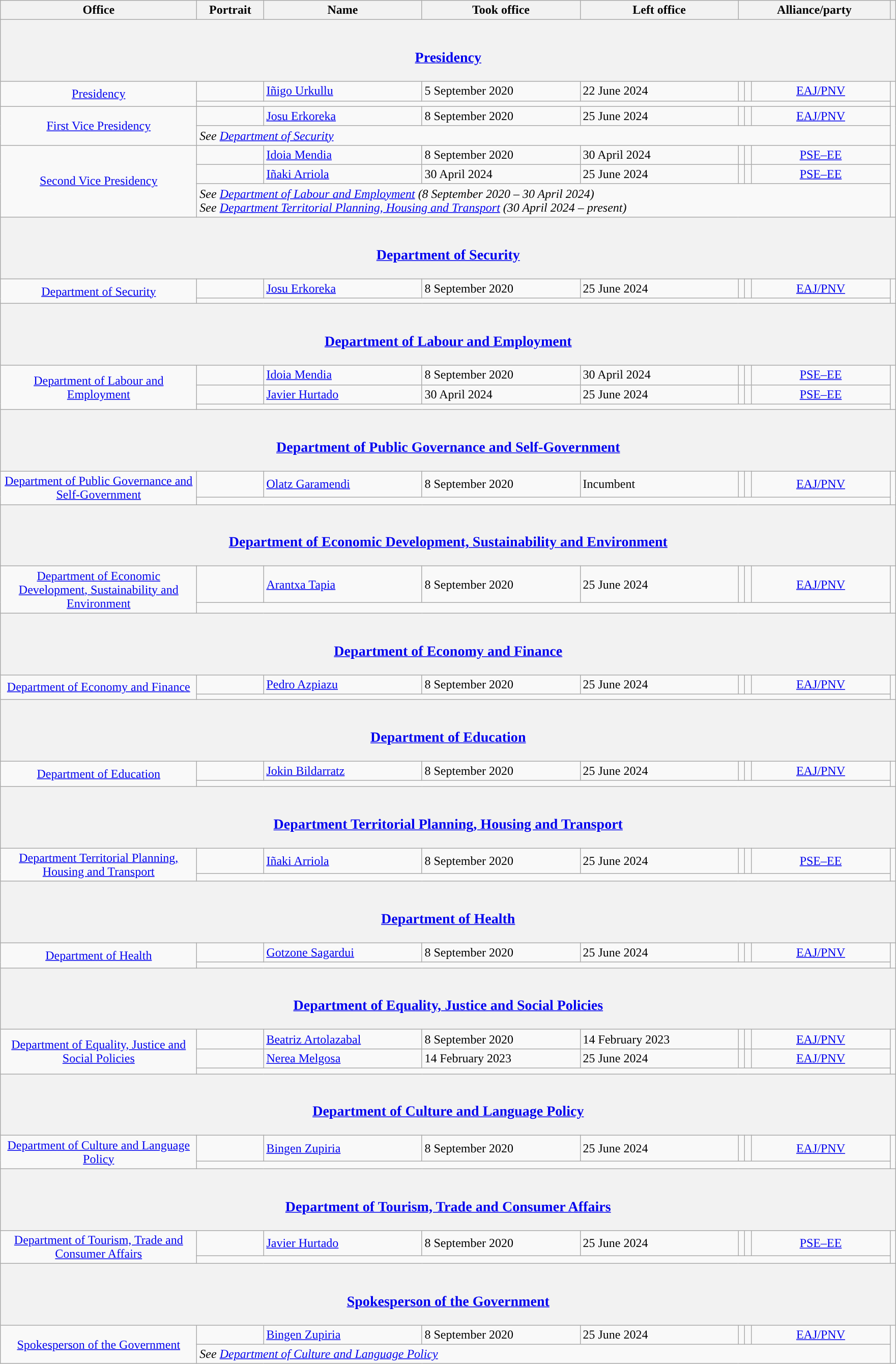<table class="wikitable" style="line-height:18px;">
<tr>
<th scope="col">Office<br></th>
<th scope="col">Portrait</th>
<th scope="col">Name</th>
<th scope="col">Took office</th>
<th scope="col">Left office</th>
<th colspan="3" scope="col">Alliance/party</th>
<th></th>
</tr>
<tr>
<th colspan="9"><br><h3><a href='#'>Presidency</a></h3></th>
</tr>
<tr>
<td rowspan="2" width="250" align="center"><a href='#'>Presidency</a><br></td>
<td width="80"></td>
<td width="200"><a href='#'>Iñigo Urkullu</a></td>
<td width="200">5 September 2020</td>
<td width="200">22 June 2024</td>
<td width="1" style="color:inherit;background-color:"></td>
<td width="1" style="background-color:"></td>
<td align="center" width="175"><a href='#'>EAJ/PNV</a></td>
<td rowspan="2" align="center"></td>
</tr>
<tr>
<td colspan="7"></td>
</tr>
<tr>
<td rowspan="2" align="center"><a href='#'>First Vice Presidency</a><br></td>
<td></td>
<td><a href='#'>Josu Erkoreka</a></td>
<td>8 September 2020</td>
<td>25 June 2024</td>
<td style="color:inherit;background-color:"></td>
<td style="background-color:"></td>
<td align="center"><a href='#'>EAJ/PNV</a></td>
<td rowspan="2" align="center"></td>
</tr>
<tr>
<td colspan="7"><em>See <a href='#'>Department of Security</a></em></td>
</tr>
<tr>
<td rowspan="3" align="center"><a href='#'>Second Vice Presidency</a><br></td>
<td></td>
<td><a href='#'>Idoia Mendia</a></td>
<td>8 September 2020</td>
<td>30 April 2024</td>
<td style="color:inherit;background-color:"></td>
<td style="background-color:"></td>
<td align="center"><a href='#'>PSE–EE</a></td>
<td rowspan="3"></td>
</tr>
<tr>
<td></td>
<td><a href='#'>Iñaki Arriola</a><br></td>
<td>30 April 2024</td>
<td>25 June 2024</td>
<td style="color:inherit;background-color:"></td>
<td style="background-color:"></td>
<td align="center"><a href='#'>PSE–EE</a></td>
</tr>
<tr>
<td colspan="7"><em>See <a href='#'>Department of Labour and Employment</a> (8 September 2020 – 30 April 2024)<br>See <a href='#'> Department Territorial Planning, Housing and Transport</a> (30 April 2024 – present)</em></td>
</tr>
<tr>
<th colspan="9"><br><h3><a href='#'>Department of Security</a></h3></th>
</tr>
<tr>
<td rowspan="2" align="center"><a href='#'>Department of Security</a><br></td>
<td></td>
<td><a href='#'>Josu Erkoreka</a></td>
<td>8 September 2020</td>
<td>25 June 2024</td>
<td style="color:inherit;background-color:"></td>
<td style="background-color:"></td>
<td align="center"><a href='#'>EAJ/PNV</a></td>
<td rowspan="2" align="center"></td>
</tr>
<tr>
<td colspan="7"></td>
</tr>
<tr>
<th colspan="9"><br><h3><a href='#'>Department of Labour and Employment</a></h3></th>
</tr>
<tr>
<td rowspan="3" align="center"><a href='#'>Department of Labour and Employment</a><br></td>
<td></td>
<td><a href='#'>Idoia Mendia</a></td>
<td>8 September 2020</td>
<td>30 April 2024</td>
<td style="color:inherit;background-color:"></td>
<td style="background-color:"></td>
<td align="center"><a href='#'>PSE–EE</a></td>
<td rowspan="3" align="center"></td>
</tr>
<tr>
<td></td>
<td><a href='#'>Javier Hurtado</a><br></td>
<td>30 April 2024</td>
<td>25 June 2024</td>
<td style="color:inherit;background-color:"></td>
<td style="background-color:"></td>
<td align="center"><a href='#'>PSE–EE</a></td>
</tr>
<tr>
<td colspan="7"></td>
</tr>
<tr>
<th colspan="9"><br><h3><a href='#'>Department of Public Governance and Self-Government</a></h3></th>
</tr>
<tr>
<td rowspan="2" align="center"><a href='#'>Department of Public Governance and Self-Government</a><br></td>
<td></td>
<td><a href='#'>Olatz Garamendi</a></td>
<td>8 September 2020</td>
<td>Incumbent</td>
<td style="color:inherit;background-color:"></td>
<td style="background-color:"></td>
<td align="center"><a href='#'>EAJ/PNV</a></td>
<td rowspan="2" align="center"></td>
</tr>
<tr>
<td colspan="7"></td>
</tr>
<tr>
<th colspan="9"><br><h3><a href='#'>Department of Economic Development, Sustainability and Environment</a></h3></th>
</tr>
<tr>
<td rowspan="2" align="center"><a href='#'>Department of Economic Development, Sustainability and Environment</a><br></td>
<td></td>
<td><a href='#'>Arantxa Tapia</a></td>
<td>8 September 2020</td>
<td>25 June 2024</td>
<td style="color:inherit;background-color:"></td>
<td style="background-color:"></td>
<td align="center"><a href='#'>EAJ/PNV</a></td>
<td rowspan="2" align="center"></td>
</tr>
<tr>
<td colspan="7"></td>
</tr>
<tr>
<th colspan="9"><br><h3><a href='#'>Department of Economy and Finance</a></h3></th>
</tr>
<tr>
<td rowspan="2" align="center"><a href='#'>Department of Economy and Finance</a><br></td>
<td></td>
<td><a href='#'>Pedro Azpiazu</a></td>
<td>8 September 2020</td>
<td>25 June 2024</td>
<td style="color:inherit;background-color:"></td>
<td style="background-color:"></td>
<td align="center"><a href='#'>EAJ/PNV</a></td>
<td rowspan="2" align="center"></td>
</tr>
<tr>
<td colspan="7"></td>
</tr>
<tr>
<th colspan="9"><br><h3><a href='#'>Department of Education</a></h3></th>
</tr>
<tr>
<td rowspan="2" align="center"><a href='#'>Department of Education</a><br></td>
<td></td>
<td><a href='#'>Jokin Bildarratz</a></td>
<td>8 September 2020</td>
<td>25 June 2024</td>
<td style="color:inherit;background-color:"></td>
<td style="background-color:"></td>
<td align="center"><a href='#'>EAJ/PNV</a></td>
<td rowspan="2" align="center"></td>
</tr>
<tr>
<td colspan="7"></td>
</tr>
<tr>
<th colspan="9"><br><h3><a href='#'>Department Territorial Planning, Housing and Transport</a></h3></th>
</tr>
<tr>
<td rowspan="2" align="center"><a href='#'>Department Territorial Planning, Housing and Transport</a><br></td>
<td></td>
<td><a href='#'>Iñaki Arriola</a></td>
<td>8 September 2020</td>
<td>25 June 2024</td>
<td style="color:inherit;background-color:"></td>
<td style="background-color:"></td>
<td align="center"><a href='#'>PSE–EE</a></td>
<td rowspan="2" align="center"></td>
</tr>
<tr>
<td colspan="7"></td>
</tr>
<tr>
<th colspan="9"><br><h3><a href='#'>Department of Health</a></h3></th>
</tr>
<tr>
<td rowspan="2" align="center"><a href='#'>Department of Health</a><br></td>
<td></td>
<td><a href='#'>Gotzone Sagardui</a></td>
<td>8 September 2020</td>
<td>25 June 2024</td>
<td style="color:inherit;background-color:"></td>
<td style="background-color:"></td>
<td align="center"><a href='#'>EAJ/PNV</a></td>
<td rowspan="2" align="center"></td>
</tr>
<tr>
<td colspan="7"></td>
</tr>
<tr>
<th colspan="9"><br><h3><a href='#'>Department of Equality, Justice and Social Policies</a></h3></th>
</tr>
<tr>
<td rowspan="3" align="center"><a href='#'>Department of Equality, Justice and Social Policies</a><br></td>
<td></td>
<td><a href='#'>Beatriz Artolazabal</a></td>
<td>8 September 2020</td>
<td>14 February 2023</td>
<td style="color:inherit;background-color:"></td>
<td style="background-color:"></td>
<td align="center"><a href='#'>EAJ/PNV</a></td>
<td rowspan="3" align="center"></td>
</tr>
<tr>
<td></td>
<td><a href='#'>Nerea Melgosa</a></td>
<td>14 February 2023</td>
<td>25 June 2024</td>
<td style="color:inherit;background-color:"></td>
<td style="background-color:"></td>
<td align="center"><a href='#'>EAJ/PNV</a></td>
</tr>
<tr>
<td colspan="7"></td>
</tr>
<tr>
<th colspan="9"><br><h3><a href='#'>Department of Culture and Language Policy</a></h3></th>
</tr>
<tr>
<td rowspan="2" align="center"><a href='#'>Department of Culture and Language Policy</a><br></td>
<td></td>
<td><a href='#'>Bingen Zupiria</a></td>
<td>8 September 2020</td>
<td>25 June 2024</td>
<td style="color:inherit;background-color:"></td>
<td style="background-color:"></td>
<td align="center"><a href='#'>EAJ/PNV</a></td>
<td rowspan="2" align="center"></td>
</tr>
<tr>
<td colspan="7"></td>
</tr>
<tr>
<th colspan="9"><br><h3><a href='#'>Department of Tourism, Trade and Consumer Affairs</a></h3></th>
</tr>
<tr>
<td rowspan="2" align="center"><a href='#'>Department of Tourism, Trade and Consumer Affairs</a><br></td>
<td></td>
<td><a href='#'>Javier Hurtado</a></td>
<td>8 September 2020</td>
<td>25 June 2024</td>
<td style="color:inherit;background-color:"></td>
<td style="background-color:"></td>
<td align="center"><a href='#'>PSE–EE</a></td>
<td rowspan="2" align="center"></td>
</tr>
<tr>
<td colspan="7"></td>
</tr>
<tr>
<th colspan="9"><br><h3><a href='#'>Spokesperson of the Government</a></h3></th>
</tr>
<tr>
<td rowspan="2" align="center"><a href='#'>Spokesperson of the Government</a><br></td>
<td></td>
<td><a href='#'>Bingen Zupiria</a></td>
<td>8 September 2020</td>
<td>25 June 2024</td>
<td style="color:inherit;background-color:"></td>
<td style="background-color:"></td>
<td align="center"><a href='#'>EAJ/PNV</a></td>
<td rowspan="2" align="center"></td>
</tr>
<tr>
<td colspan="7"><em>See <a href='#'>Department of Culture and Language Policy</a></em></td>
</tr>
</table>
